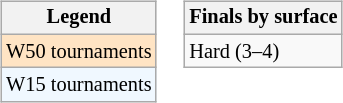<table>
<tr valign=top>
<td><br><table class=wikitable style="font-size:85%">
<tr>
<th>Legend</th>
</tr>
<tr style="background:#ffe4c4;">
<td>W50 tournaments</td>
</tr>
<tr style="background:#f0f8ff;">
<td>W15 tournaments</td>
</tr>
</table>
</td>
<td><br><table class=wikitable style="font-size:85%">
<tr>
<th>Finals by surface</th>
</tr>
<tr>
<td>Hard (3–4)</td>
</tr>
</table>
</td>
</tr>
</table>
